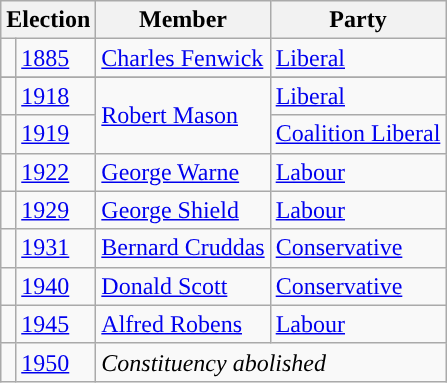<table class="wikitable">
<tr>
<th colspan="2">Election</th>
<th>Member</th>
<th>Party</th>
</tr>
<tr>
<td style="color:inherit;background-color: "></td>
<td><a href='#'>1885</a></td>
<td><a href='#'>Charles Fenwick</a></td>
<td><a href='#'>Liberal</a></td>
</tr>
<tr>
</tr>
<tr>
<td style="color:inherit;background-color: "></td>
<td><a href='#'>1918</a></td>
<td rowspan="2"><a href='#'>Robert Mason</a></td>
<td><a href='#'>Liberal</a></td>
</tr>
<tr>
<td style="color:inherit;background-color: "></td>
<td><a href='#'>1919</a></td>
<td><a href='#'>Coalition Liberal</a></td>
</tr>
<tr>
<td style="color:inherit;background-color: "></td>
<td><a href='#'>1922</a></td>
<td><a href='#'>George Warne</a></td>
<td><a href='#'>Labour</a></td>
</tr>
<tr>
<td style="color:inherit;background-color: "></td>
<td><a href='#'>1929</a></td>
<td><a href='#'>George Shield</a></td>
<td><a href='#'>Labour</a></td>
</tr>
<tr>
<td style="color:inherit;background-color: "></td>
<td><a href='#'>1931</a></td>
<td><a href='#'>Bernard Cruddas</a></td>
<td><a href='#'>Conservative</a></td>
</tr>
<tr>
<td style="color:inherit;background-color: "></td>
<td><a href='#'>1940</a></td>
<td><a href='#'>Donald Scott</a></td>
<td><a href='#'>Conservative</a></td>
</tr>
<tr>
<td style="color:inherit;background-color: "></td>
<td><a href='#'>1945</a></td>
<td><a href='#'>Alfred Robens</a></td>
<td><a href='#'>Labour</a></td>
</tr>
<tr>
<td></td>
<td><a href='#'>1950</a></td>
<td colspan="2"><em>Constituency abolished</em></td>
</tr>
</table>
